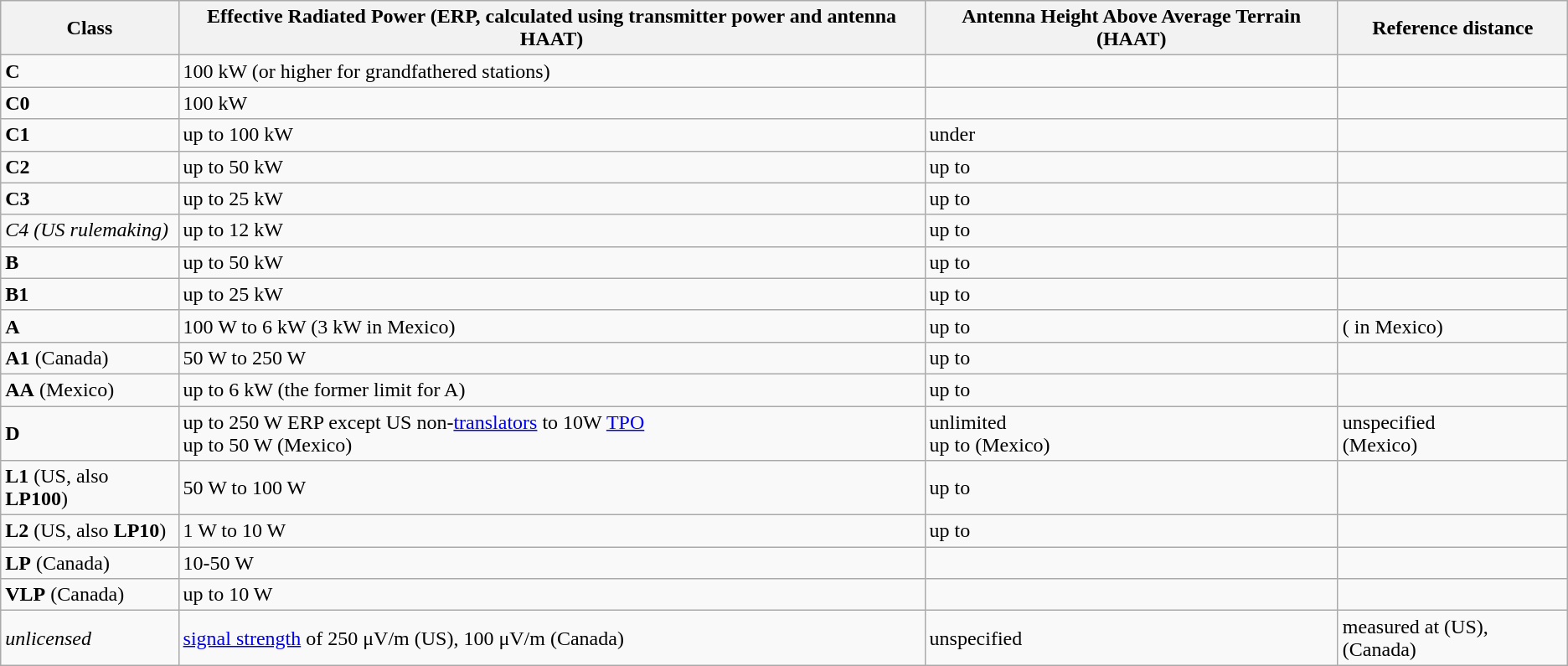<table class="wikitable">
<tr>
<th>Class</th>
<th>Effective Radiated Power (ERP, calculated using transmitter power and antenna HAAT)</th>
<th>Antenna Height Above Average Terrain (HAAT)</th>
<th>Reference distance</th>
</tr>
<tr>
<td><strong>C</strong></td>
<td>100 kW (or higher for grandfathered stations)</td>
<td></td>
<td></td>
</tr>
<tr>
<td><strong>C0</strong></td>
<td>100 kW</td>
<td></td>
<td></td>
</tr>
<tr>
<td><strong>C1</strong></td>
<td>up to 100 kW</td>
<td>under </td>
<td></td>
</tr>
<tr>
<td><strong>C2</strong></td>
<td>up to 50 kW</td>
<td>up to </td>
<td></td>
</tr>
<tr>
<td><strong>C3</strong></td>
<td>up to 25 kW</td>
<td>up to </td>
<td></td>
</tr>
<tr>
<td><em>C4 (US rulemaking)</em></td>
<td>up to 12 kW</td>
<td>up to </td>
<td></td>
</tr>
<tr>
<td><strong>B</strong></td>
<td>up to 50 kW</td>
<td>up to </td>
<td></td>
</tr>
<tr>
<td><strong>B1</strong></td>
<td>up to 25 kW</td>
<td>up to </td>
<td></td>
</tr>
<tr>
<td><strong>A</strong></td>
<td>100 W to 6 kW (3 kW in Mexico)</td>
<td>up to </td>
<td> ( in Mexico)</td>
</tr>
<tr>
<td><strong>A1</strong> (Canada)</td>
<td>50 W to 250 W</td>
<td>up to </td>
<td></td>
</tr>
<tr>
<td><strong>AA</strong> (Mexico)</td>
<td>up to 6 kW (the former limit for A)</td>
<td>up to </td>
<td></td>
</tr>
<tr>
<td><strong>D</strong></td>
<td>up to 250 W ERP except US non-<a href='#'>translators</a> to 10W <a href='#'>TPO</a><br>up to 50 W (Mexico)</td>
<td>unlimited<br>up to  (Mexico)</td>
<td>unspecified<br> (Mexico)</td>
</tr>
<tr>
<td><strong>L1</strong> (US, also <strong>LP100</strong>)</td>
<td>50 W to 100 W</td>
<td>up to </td>
<td></td>
</tr>
<tr>
<td><strong>L2</strong> (US, also <strong>LP10</strong>)</td>
<td>1 W to 10 W</td>
<td>up to </td>
<td></td>
</tr>
<tr>
<td><strong>LP</strong> (Canada)</td>
<td>10-50 W</td>
<td></td>
<td></td>
</tr>
<tr>
<td><strong>VLP</strong> (Canada)</td>
<td>up to 10 W</td>
<td></td>
<td></td>
</tr>
<tr>
<td><em>unlicensed</em></td>
<td><a href='#'>signal strength</a> of 250 μV/m (US), 100 μV/m (Canada)</td>
<td>unspecified</td>
<td>measured at  (US),  (Canada)</td>
</tr>
</table>
